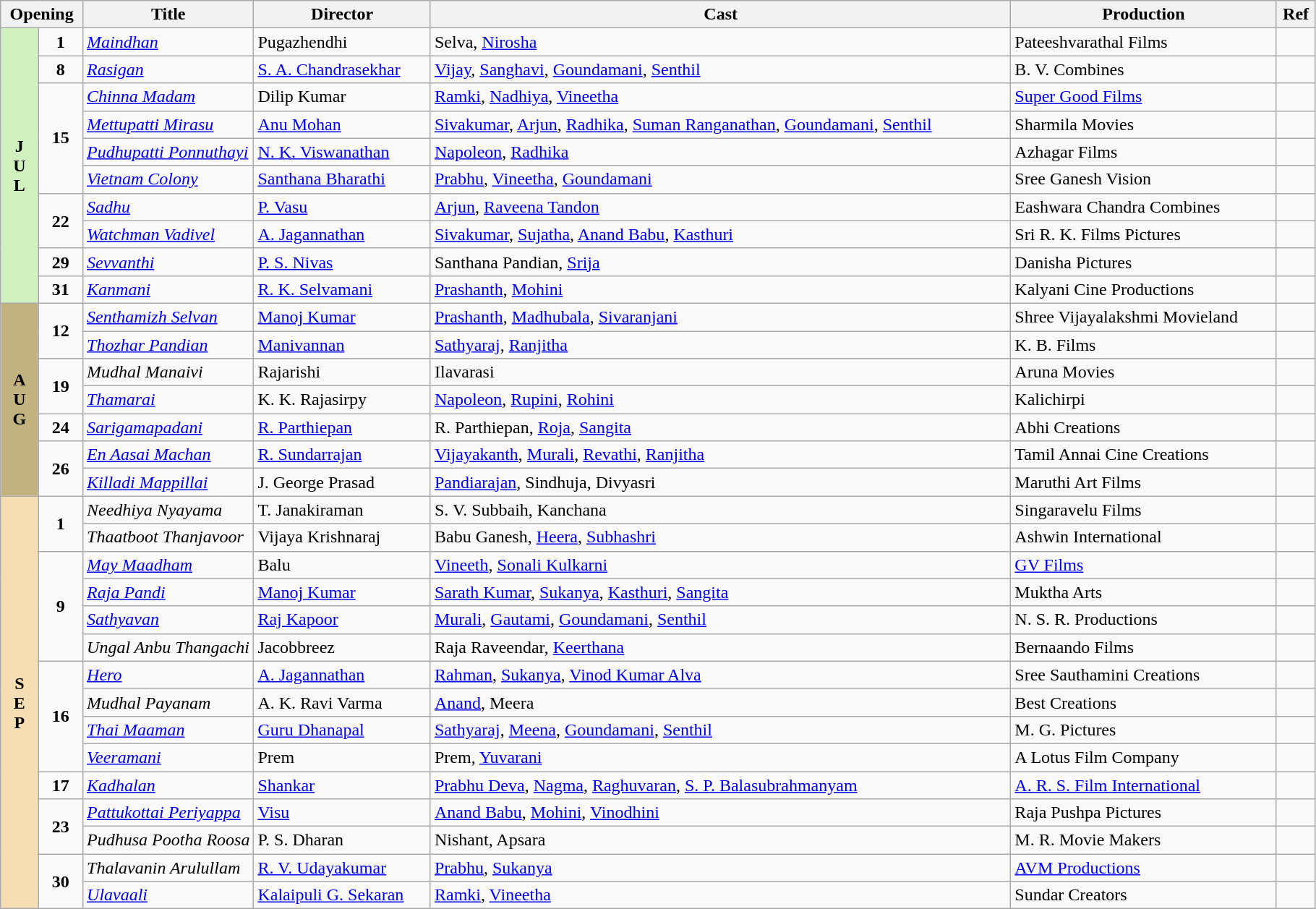<table class="wikitable">
<tr>
<th colspan="2"><strong>Opening</strong></th>
<th width="13%"><strong>Title</strong></th>
<th><strong>Director</strong></th>
<th><strong>Cast</strong></th>
<th><strong>Production</strong></th>
<th><strong>Ref</strong></th>
</tr>
<tr July!>
<td rowspan="10" valign="center" align="center" style="background:#d0f0c0; textcolor:#000;"><strong>J<br>U<br>L</strong></td>
<td rowspan="1" align="center"><strong>1</strong></td>
<td><em><a href='#'>Maindhan</a></em></td>
<td>Pugazhendhi</td>
<td>Selva, <a href='#'>Nirosha</a></td>
<td>Pateeshvarathal Films</td>
<td></td>
</tr>
<tr>
<td rowspan="1" align="center"><strong>8</strong></td>
<td><em><a href='#'>Rasigan</a></em></td>
<td><a href='#'>S. A. Chandrasekhar</a></td>
<td><a href='#'>Vijay</a>, <a href='#'>Sanghavi</a>, <a href='#'>Goundamani</a>, <a href='#'>Senthil</a></td>
<td>B. V. Combines</td>
<td></td>
</tr>
<tr>
<td rowspan="4" align="center"><strong>15</strong></td>
<td><em><a href='#'>Chinna Madam</a></em></td>
<td>Dilip Kumar</td>
<td><a href='#'>Ramki</a>, <a href='#'>Nadhiya</a>, <a href='#'>Vineetha</a></td>
<td><a href='#'>Super Good Films</a></td>
<td></td>
</tr>
<tr>
<td><em><a href='#'>Mettupatti Mirasu</a></em></td>
<td><a href='#'>Anu Mohan</a></td>
<td><a href='#'>Sivakumar</a>, <a href='#'>Arjun</a>, <a href='#'>Radhika</a>, <a href='#'>Suman Ranganathan</a>, <a href='#'>Goundamani</a>, <a href='#'>Senthil</a></td>
<td>Sharmila Movies</td>
<td></td>
</tr>
<tr>
<td><em><a href='#'>Pudhupatti Ponnuthayi</a></em></td>
<td><a href='#'>N. K. Viswanathan</a></td>
<td><a href='#'>Napoleon</a>, <a href='#'>Radhika</a></td>
<td>Azhagar Films</td>
<td></td>
</tr>
<tr>
<td><em><a href='#'>Vietnam Colony</a></em></td>
<td><a href='#'>Santhana Bharathi</a></td>
<td><a href='#'>Prabhu</a>, <a href='#'>Vineetha</a>, <a href='#'>Goundamani</a></td>
<td>Sree Ganesh Vision</td>
<td></td>
</tr>
<tr>
<td rowspan="2" align="center"><strong>22</strong></td>
<td><em><a href='#'>Sadhu</a></em></td>
<td><a href='#'>P. Vasu</a></td>
<td><a href='#'>Arjun</a>, <a href='#'>Raveena Tandon</a></td>
<td>Eashwara Chandra Combines</td>
<td></td>
</tr>
<tr>
<td><em><a href='#'>Watchman Vadivel</a></em></td>
<td><a href='#'>A. Jagannathan</a></td>
<td><a href='#'>Sivakumar</a>, <a href='#'>Sujatha</a>, <a href='#'>Anand Babu</a>, <a href='#'>Kasthuri</a></td>
<td>Sri R. K. Films Pictures</td>
<td></td>
</tr>
<tr>
<td rowspan="1" align="center"><strong>29</strong></td>
<td><em><a href='#'>Sevvanthi</a></em></td>
<td><a href='#'>P. S. Nivas</a></td>
<td>Santhana Pandian, <a href='#'>Srija</a></td>
<td>Danisha Pictures</td>
<td></td>
</tr>
<tr>
<td rowspan="1" align="center"><strong>31</strong></td>
<td><em><a href='#'>Kanmani</a></em></td>
<td><a href='#'>R. K. Selvamani</a></td>
<td><a href='#'>Prashanth</a>, <a href='#'>Mohini</a></td>
<td>Kalyani Cine Productions</td>
<td></td>
</tr>
<tr August!>
<td rowspan="7" valign="center" align="center" style="background:#C2B280;"><strong>A<br>U<br>G</strong></td>
<td rowspan="2" align="center"><strong>12</strong></td>
<td><em><a href='#'>Senthamizh Selvan</a></em></td>
<td><a href='#'>Manoj Kumar</a></td>
<td><a href='#'>Prashanth</a>, <a href='#'>Madhubala</a>, <a href='#'>Sivaranjani</a></td>
<td>Shree Vijayalakshmi Movieland</td>
<td></td>
</tr>
<tr>
<td><em><a href='#'>Thozhar Pandian</a></em></td>
<td><a href='#'>Manivannan</a></td>
<td><a href='#'>Sathyaraj</a>, <a href='#'>Ranjitha</a></td>
<td>K. B. Films</td>
<td></td>
</tr>
<tr>
<td rowspan="2" align="center"><strong>19</strong></td>
<td><em>Mudhal Manaivi</em></td>
<td>Rajarishi</td>
<td>Ilavarasi</td>
<td>Aruna Movies</td>
<td></td>
</tr>
<tr>
<td><em><a href='#'>Thamarai</a></em></td>
<td>K. K. Rajasirpy</td>
<td><a href='#'>Napoleon</a>, <a href='#'>Rupini</a>, <a href='#'>Rohini</a></td>
<td>Kalichirpi</td>
<td></td>
</tr>
<tr>
<td rowspan="1" align="center"><strong>24</strong></td>
<td><em><a href='#'>Sarigamapadani</a></em></td>
<td><a href='#'>R. Parthiepan</a></td>
<td>R. Parthiepan, <a href='#'>Roja</a>, <a href='#'>Sangita</a></td>
<td>Abhi Creations</td>
<td></td>
</tr>
<tr>
<td rowspan="2" align="center"><strong>26</strong></td>
<td><em><a href='#'>En Aasai Machan</a></em></td>
<td><a href='#'>R. Sundarrajan</a></td>
<td><a href='#'>Vijayakanth</a>, <a href='#'>Murali</a>, <a href='#'>Revathi</a>, <a href='#'>Ranjitha</a></td>
<td>Tamil Annai Cine Creations</td>
<td></td>
</tr>
<tr>
<td><em><a href='#'>Killadi Mappillai</a></em></td>
<td>J. George Prasad</td>
<td><a href='#'>Pandiarajan</a>, Sindhuja, Divyasri</td>
<td>Maruthi Art Films</td>
<td></td>
</tr>
<tr September!>
<td rowspan="15" valign="center" align="center" style="background:#F5DEB3; textcolor:#000;"><strong>S<br>E<br>P</strong></td>
<td rowspan="2" align="center"><strong>1</strong></td>
<td><em>Needhiya Nyayama</em></td>
<td>T. Janakiraman</td>
<td>S. V. Subbaih, Kanchana</td>
<td>Singaravelu Films</td>
<td></td>
</tr>
<tr>
<td><em>Thaatboot Thanjavoor</em></td>
<td>Vijaya Krishnaraj</td>
<td>Babu Ganesh, <a href='#'>Heera</a>, <a href='#'>Subhashri</a></td>
<td>Ashwin International</td>
<td></td>
</tr>
<tr>
<td rowspan="4" align="center"><strong>9</strong></td>
<td><em><a href='#'>May Maadham</a></em></td>
<td>Balu</td>
<td><a href='#'>Vineeth</a>, <a href='#'>Sonali Kulkarni</a></td>
<td><a href='#'>GV Films</a></td>
<td></td>
</tr>
<tr>
<td><em><a href='#'>Raja Pandi</a></em></td>
<td><a href='#'>Manoj Kumar</a></td>
<td><a href='#'>Sarath Kumar</a>, <a href='#'>Sukanya</a>, <a href='#'>Kasthuri</a>, <a href='#'>Sangita</a></td>
<td>Muktha Arts</td>
<td></td>
</tr>
<tr>
<td><em><a href='#'>Sathyavan</a></em></td>
<td><a href='#'>Raj Kapoor</a></td>
<td><a href='#'>Murali</a>, <a href='#'>Gautami</a>, <a href='#'>Goundamani</a>, <a href='#'>Senthil</a></td>
<td>N. S. R. Productions</td>
<td></td>
</tr>
<tr>
<td><em>Ungal Anbu Thangachi</em></td>
<td>Jacobbreez</td>
<td>Raja Raveendar, <a href='#'>Keerthana</a></td>
<td>Bernaando Films</td>
<td></td>
</tr>
<tr>
<td rowspan="4" align="center"><strong>16</strong></td>
<td><em><a href='#'>Hero</a></em></td>
<td><a href='#'>A. Jagannathan</a></td>
<td><a href='#'>Rahman</a>, <a href='#'>Sukanya</a>, <a href='#'>Vinod Kumar Alva</a></td>
<td>Sree Sauthamini Creations</td>
<td></td>
</tr>
<tr>
<td><em>Mudhal Payanam</em></td>
<td>A. K. Ravi Varma</td>
<td><a href='#'>Anand</a>, Meera</td>
<td>Best Creations</td>
<td></td>
</tr>
<tr>
<td><em><a href='#'>Thai Maaman</a></em></td>
<td><a href='#'>Guru Dhanapal</a></td>
<td><a href='#'>Sathyaraj</a>, <a href='#'>Meena</a>, <a href='#'>Goundamani</a>, <a href='#'>Senthil</a></td>
<td>M. G. Pictures</td>
<td></td>
</tr>
<tr>
<td><em><a href='#'>Veeramani</a></em></td>
<td>Prem</td>
<td>Prem, <a href='#'>Yuvarani</a></td>
<td>A Lotus Film Company</td>
<td></td>
</tr>
<tr>
<td rowspan="1" align="center"><strong>17</strong></td>
<td><em><a href='#'>Kadhalan</a></em></td>
<td><a href='#'>Shankar</a></td>
<td><a href='#'>Prabhu Deva</a>, <a href='#'>Nagma</a>, <a href='#'>Raghuvaran</a>, <a href='#'>S. P. Balasubrahmanyam</a></td>
<td><a href='#'>A. R. S. Film International</a></td>
<td></td>
</tr>
<tr>
<td rowspan="2" align="center"><strong>23</strong></td>
<td><em><a href='#'>Pattukottai Periyappa</a></em></td>
<td><a href='#'>Visu</a></td>
<td><a href='#'>Anand Babu</a>, <a href='#'>Mohini</a>, <a href='#'>Vinodhini</a></td>
<td>Raja Pushpa Pictures</td>
<td></td>
</tr>
<tr>
<td><em>Pudhusa Pootha Roosa</em></td>
<td>P. S. Dharan</td>
<td>Nishant, Apsara</td>
<td>M. R. Movie Makers</td>
<td></td>
</tr>
<tr>
<td rowspan="2" align="center"><strong>30</strong></td>
<td><em>Thalavanin Arulullam</em></td>
<td><a href='#'>R. V. Udayakumar</a></td>
<td><a href='#'>Prabhu</a>, <a href='#'>Sukanya</a></td>
<td><a href='#'>AVM Productions</a></td>
<td></td>
</tr>
<tr>
<td><em><a href='#'>Ulavaali</a></em></td>
<td><a href='#'>Kalaipuli G. Sekaran</a></td>
<td><a href='#'>Ramki</a>, <a href='#'>Vineetha</a></td>
<td>Sundar Creators</td>
<td></td>
</tr>
</table>
